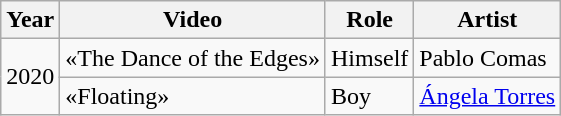<table class="wikitable">
<tr>
<th>Year</th>
<th>Video</th>
<th>Role</th>
<th>Artist</th>
</tr>
<tr>
<td rowspan="2">2020</td>
<td>«The Dance of the Edges»</td>
<td>Himself</td>
<td>Pablo Comas</td>
</tr>
<tr>
<td>«Floating»</td>
<td>Boy</td>
<td><a href='#'>Ángela Torres</a></td>
</tr>
</table>
